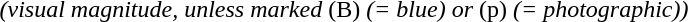<table style="margin: 1em auto;">
<tr>
<td> <em>(visual magnitude, unless marked</em> (B) <em>(= blue) or</em> (p) <em>(= photographic))</em></td>
</tr>
</table>
